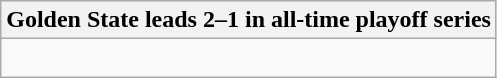<table class="wikitable collapsible collapsed">
<tr>
<th>Golden State leads 2–1 in all-time playoff series</th>
</tr>
<tr>
<td><br>

</td>
</tr>
</table>
